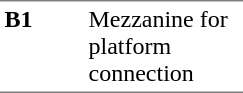<table border=0 cellspacing=0 cellpadding=3>
<tr>
<td style="border-bottom:solid 1px gray;border-top:solid 1px gray;" width=50 valign=top><strong>B1</strong></td>
<td style="border-top:solid 1px gray;border-bottom:solid 1px gray;" width=100 valign=top>Mezzanine for platform connection</td>
</tr>
</table>
